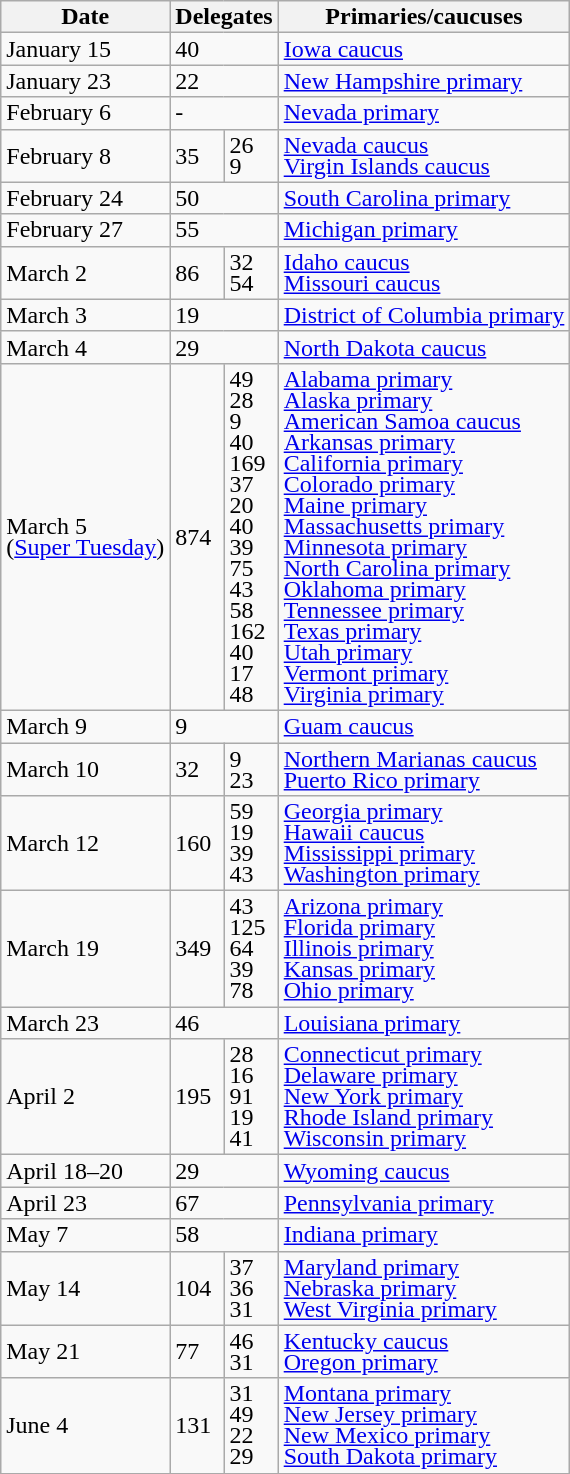<table class="wikitable sortable" style="line-height:14px;">
<tr>
<th>Date</th>
<th colspan=2>Delegates</th>
<th>Primaries/caucuses</th>
</tr>
<tr>
<td>January 15</td>
<td colspan=2>40</td>
<td><a href='#'>Iowa caucus</a></td>
</tr>
<tr>
<td>January 23</td>
<td colspan=2>22</td>
<td><a href='#'>New Hampshire primary</a></td>
</tr>
<tr>
<td>February 6</td>
<td colspan=2>-</td>
<td><a href='#'>Nevada primary</a></td>
</tr>
<tr>
<td>February 8</td>
<td>35</td>
<td>26<br>9</td>
<td><a href='#'>Nevada caucus</a><br><a href='#'>Virgin Islands caucus</a></td>
</tr>
<tr>
<td>February 24</td>
<td colspan=2>50</td>
<td><a href='#'>South Carolina primary</a></td>
</tr>
<tr>
<td>February 27</td>
<td colspan=2>55</td>
<td><a href='#'>Michigan primary</a></td>
</tr>
<tr>
<td>March 2</td>
<td>86</td>
<td>32<br>54</td>
<td><a href='#'>Idaho caucus</a><br><a href='#'>Missouri caucus</a></td>
</tr>
<tr>
<td>March 3</td>
<td colspan=2>19</td>
<td><a href='#'>District of Columbia primary</a></td>
</tr>
<tr>
<td>March 4</td>
<td colspan=2>29</td>
<td><a href='#'>North Dakota caucus</a></td>
</tr>
<tr>
<td>March 5<br>(<a href='#'>Super Tuesday</a>)</td>
<td>874</td>
<td>49<br>28<br>9<br>40<br>169<br>37<br>20<br>40<br>39<br>75<br>43<br>58<br>162<br>40<br>17<br>48</td>
<td><a href='#'>Alabama primary</a><br><a href='#'>Alaska primary</a><br><a href='#'>American Samoa caucus</a><br><a href='#'>Arkansas primary</a><br><a href='#'>California primary</a><br><a href='#'>Colorado primary</a><br><a href='#'>Maine primary</a><br><a href='#'>Massachusetts primary</a><br><a href='#'>Minnesota primary</a><br><a href='#'>North Carolina primary</a><br><a href='#'>Oklahoma primary</a><br><a href='#'>Tennessee primary</a><br><a href='#'>Texas primary</a><br><a href='#'>Utah primary</a><br><a href='#'>Vermont primary</a><br><a href='#'>Virginia primary</a></td>
</tr>
<tr>
<td>March 9</td>
<td colspan=2>9</td>
<td><a href='#'>Guam caucus</a></td>
</tr>
<tr>
<td>March 10</td>
<td>32</td>
<td>9<br>23</td>
<td><a href='#'>Northern Marianas caucus</a><br><a href='#'>Puerto Rico primary</a></td>
</tr>
<tr>
<td>March 12</td>
<td>160</td>
<td>59<br>19<br>39<br>43</td>
<td><a href='#'>Georgia primary</a><br><a href='#'>Hawaii caucus</a><br><a href='#'>Mississippi primary</a><br><a href='#'>Washington primary</a></td>
</tr>
<tr>
<td>March 19</td>
<td>349</td>
<td>43<br>125<br>64<br>39<br>78</td>
<td><a href='#'>Arizona primary</a><br><a href='#'>Florida primary</a><br><a href='#'>Illinois primary</a><br><a href='#'>Kansas primary</a><br><a href='#'>Ohio primary</a></td>
</tr>
<tr>
<td>March 23</td>
<td colspan=2>46</td>
<td><a href='#'>Louisiana primary</a></td>
</tr>
<tr>
<td>April 2</td>
<td>195</td>
<td>28<br>16<br>91<br>19<br>41</td>
<td><a href='#'>Connecticut primary</a><br><a href='#'>Delaware primary</a><br><a href='#'>New York primary</a><br><a href='#'>Rhode Island primary</a><br><a href='#'>Wisconsin primary</a></td>
</tr>
<tr>
<td>April 18–20</td>
<td colspan=2>29</td>
<td><a href='#'>Wyoming caucus</a></td>
</tr>
<tr>
<td>April 23</td>
<td colspan=2>67</td>
<td><a href='#'>Pennsylvania primary</a></td>
</tr>
<tr>
<td>May 7</td>
<td colspan=2>58</td>
<td><a href='#'>Indiana primary</a></td>
</tr>
<tr>
<td>May 14</td>
<td>104</td>
<td>37<br>36<br>31</td>
<td><a href='#'>Maryland primary</a><br><a href='#'>Nebraska primary</a><br><a href='#'>West Virginia primary</a></td>
</tr>
<tr>
<td>May 21</td>
<td>77</td>
<td>46<br>31</td>
<td><a href='#'>Kentucky caucus</a><br><a href='#'>Oregon primary</a></td>
</tr>
<tr>
<td>June 4</td>
<td>131</td>
<td>31<br>49<br>22<br>29</td>
<td><a href='#'>Montana primary</a><br><a href='#'>New Jersey primary</a><br><a href='#'>New Mexico primary</a><br><a href='#'>South Dakota primary</a></td>
</tr>
</table>
